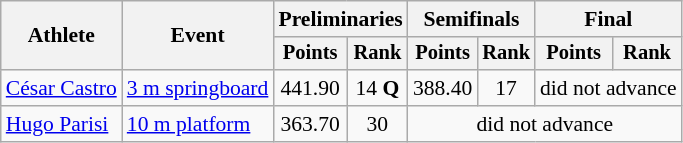<table class="wikitable" style="font-size:90%">
<tr>
<th rowspan="2">Athlete</th>
<th rowspan="2">Event</th>
<th colspan=2>Preliminaries</th>
<th colspan=2>Semifinals</th>
<th colspan=2>Final</th>
</tr>
<tr style="font-size:95%">
<th>Points</th>
<th>Rank</th>
<th>Points</th>
<th>Rank</th>
<th>Points</th>
<th>Rank</th>
</tr>
<tr align=center>
<td align=left><a href='#'>César Castro</a></td>
<td align=left><a href='#'>3 m springboard</a></td>
<td>441.90</td>
<td>14 <strong>Q</strong></td>
<td>388.40</td>
<td>17</td>
<td colspan=2>did not advance</td>
</tr>
<tr align=center>
<td align=left><a href='#'>Hugo Parisi</a></td>
<td align=left><a href='#'>10 m platform</a></td>
<td>363.70</td>
<td>30</td>
<td colspan=4>did not advance</td>
</tr>
</table>
